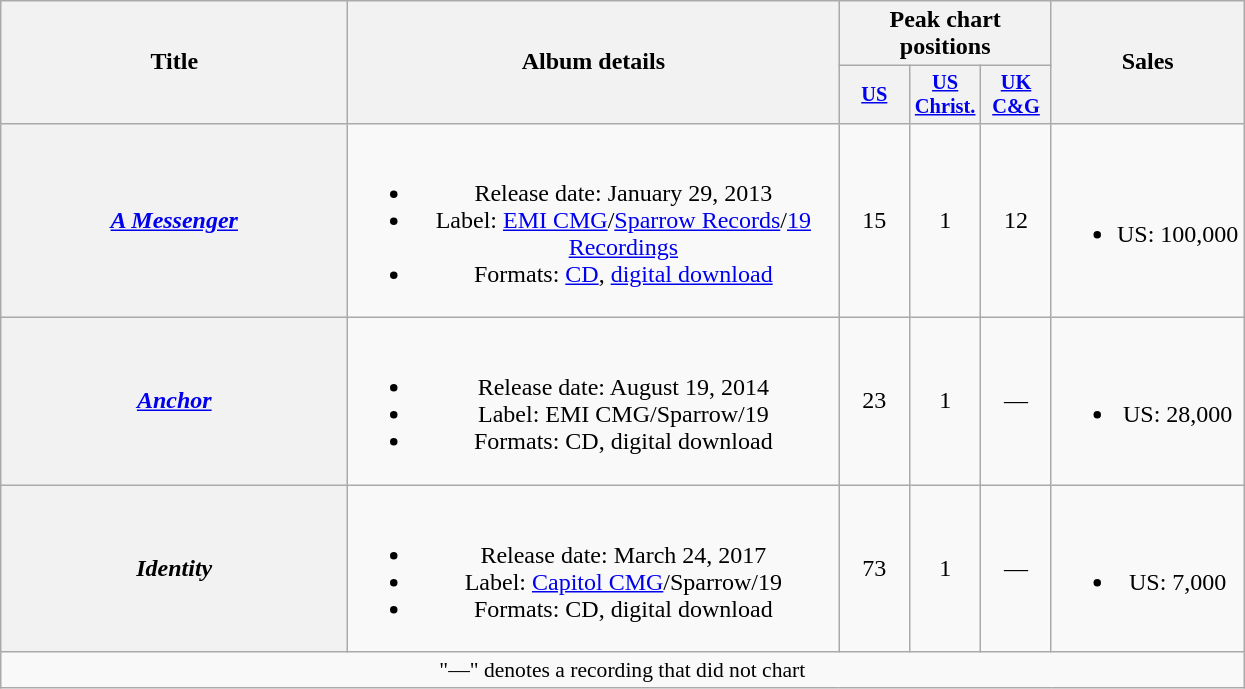<table class="wikitable plainrowheaders" style="text-align:center;">
<tr>
<th rowspan="2" scope="col" style="width:14em;">Title</th>
<th rowspan="2" scope="col" style="width:20em;">Album details</th>
<th colspan="3" scope="col">Peak chart positions</th>
<th rowspan="2">Sales</th>
</tr>
<tr>
<th scope="col" style="width:3em;font-size:85%;"><a href='#'>US</a><br></th>
<th scope="col" style="width:3em;font-size:85%;"><a href='#'>US<br>Christ.</a><br></th>
<th scope="col" style="width:3em;font-size:85%;"><a href='#'>UK<br>C&G</a><br></th>
</tr>
<tr>
<th scope="row"><em><a href='#'>A Messenger</a></em></th>
<td><br><ul><li>Release date: January 29, 2013</li><li>Label: <a href='#'>EMI CMG</a>/<a href='#'>Sparrow Records</a>/<a href='#'>19 Recordings</a></li><li>Formats: <a href='#'>CD</a>, <a href='#'>digital download</a></li></ul></td>
<td>15</td>
<td>1</td>
<td>12</td>
<td><br><ul><li>US: 100,000</li></ul></td>
</tr>
<tr>
<th scope="row"><em><a href='#'>Anchor</a></em></th>
<td><br><ul><li>Release date: August 19, 2014</li><li>Label: EMI CMG/Sparrow/19</li><li>Formats: CD, digital download</li></ul></td>
<td>23</td>
<td>1</td>
<td>—</td>
<td><br><ul><li>US: 28,000</li></ul></td>
</tr>
<tr>
<th scope="row"><em>Identity</em></th>
<td><br><ul><li>Release date: March 24, 2017</li><li>Label: <a href='#'>Capitol CMG</a>/Sparrow/19</li><li>Formats: CD, digital download</li></ul></td>
<td>73</td>
<td>1</td>
<td>—</td>
<td><br><ul><li>US: 7,000</li></ul></td>
</tr>
<tr>
<td colspan="6" style="font-size:90%">"—" denotes a recording that did not chart</td>
</tr>
</table>
